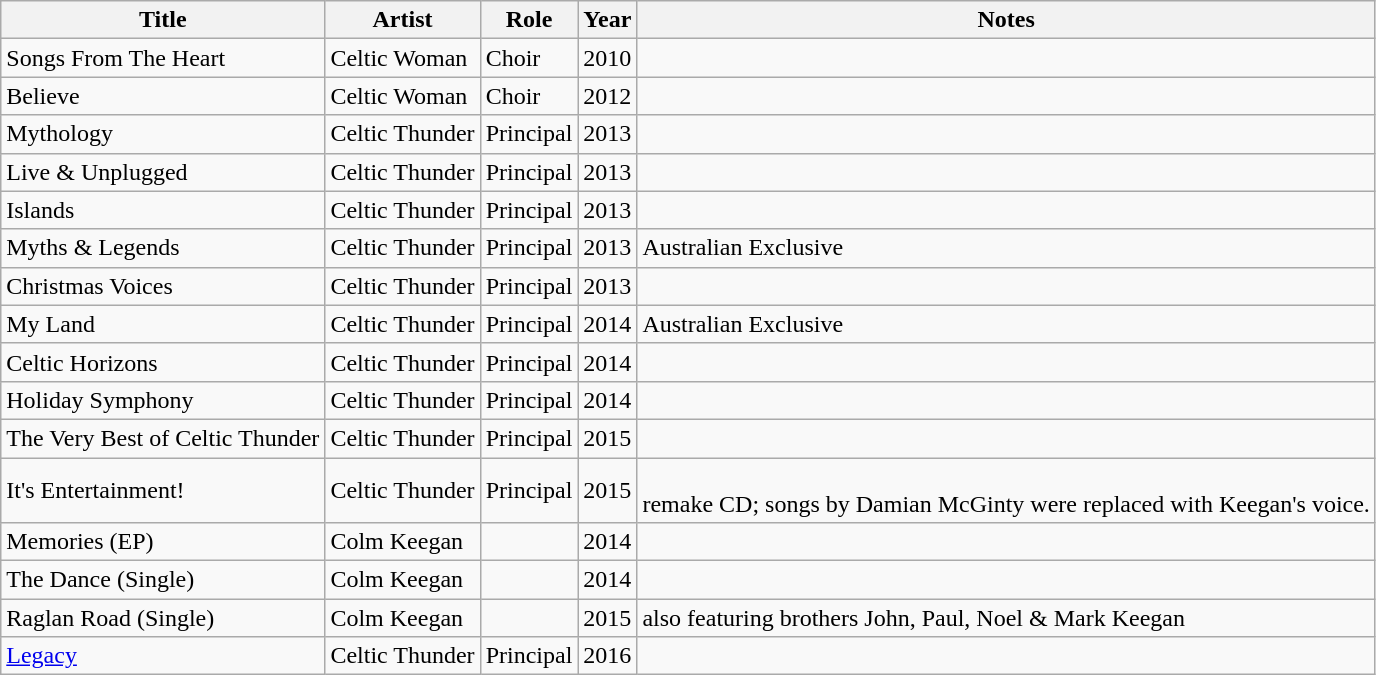<table class="wikitable">
<tr>
<th>Title</th>
<th>Artist</th>
<th>Role</th>
<th>Year</th>
<th>Notes</th>
</tr>
<tr>
<td>Songs From The Heart</td>
<td>Celtic Woman</td>
<td>Choir</td>
<td>2010</td>
<td></td>
</tr>
<tr>
<td>Believe</td>
<td>Celtic Woman</td>
<td>Choir</td>
<td>2012</td>
<td></td>
</tr>
<tr>
<td>Mythology</td>
<td>Celtic Thunder</td>
<td>Principal</td>
<td>2013</td>
<td></td>
</tr>
<tr>
<td>Live & Unplugged</td>
<td>Celtic Thunder</td>
<td>Principal</td>
<td>2013</td>
<td></td>
</tr>
<tr>
<td>Islands</td>
<td>Celtic Thunder</td>
<td>Principal</td>
<td>2013</td>
<td></td>
</tr>
<tr>
<td>Myths & Legends</td>
<td>Celtic Thunder</td>
<td>Principal</td>
<td>2013</td>
<td>Australian Exclusive</td>
</tr>
<tr>
<td>Christmas Voices</td>
<td>Celtic Thunder</td>
<td>Principal</td>
<td>2013</td>
<td></td>
</tr>
<tr>
<td>My Land</td>
<td>Celtic Thunder</td>
<td>Principal</td>
<td>2014</td>
<td>Australian Exclusive</td>
</tr>
<tr>
<td>Celtic Horizons</td>
<td>Celtic Thunder</td>
<td>Principal</td>
<td>2014</td>
<td></td>
</tr>
<tr>
<td>Holiday Symphony</td>
<td>Celtic Thunder</td>
<td>Principal</td>
<td>2014</td>
<td></td>
</tr>
<tr>
<td>The Very Best of Celtic Thunder</td>
<td>Celtic Thunder</td>
<td>Principal</td>
<td>2015</td>
<td></td>
</tr>
<tr>
<td>It's Entertainment!</td>
<td>Celtic Thunder</td>
<td>Principal</td>
<td>2015</td>
<td><br>remake CD; songs by Damian McGinty were replaced with Keegan's voice.</td>
</tr>
<tr>
<td>Memories (EP)</td>
<td>Colm Keegan</td>
<td></td>
<td>2014</td>
<td></td>
</tr>
<tr>
<td>The Dance (Single)</td>
<td>Colm Keegan</td>
<td></td>
<td>2014</td>
<td></td>
</tr>
<tr>
<td>Raglan Road (Single)</td>
<td>Colm Keegan</td>
<td></td>
<td>2015</td>
<td>also featuring brothers John, Paul, Noel & Mark Keegan</td>
</tr>
<tr>
<td><a href='#'>Legacy</a></td>
<td>Celtic Thunder</td>
<td>Principal</td>
<td>2016</td>
<td></td>
</tr>
</table>
